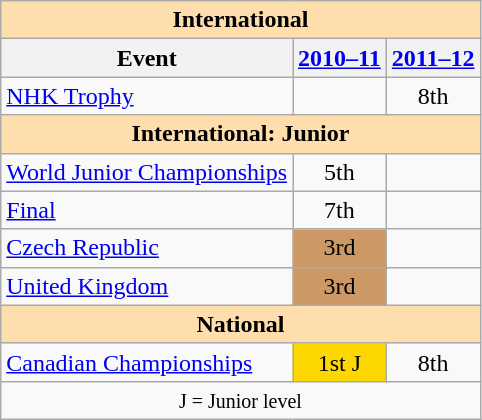<table class="wikitable" style="text-align:center">
<tr>
<th style="background-color: #ffdead; " colspan=3 align=center>International</th>
</tr>
<tr>
<th>Event</th>
<th><a href='#'>2010–11</a></th>
<th><a href='#'>2011–12</a></th>
</tr>
<tr>
<td align=left> <a href='#'>NHK Trophy</a></td>
<td></td>
<td>8th</td>
</tr>
<tr>
<th style="background-color: #ffdead; " colspan=3 align=center>International: Junior</th>
</tr>
<tr>
<td align=left><a href='#'>World Junior Championships</a></td>
<td>5th</td>
<td></td>
</tr>
<tr>
<td align=left> <a href='#'>Final</a></td>
<td>7th</td>
<td></td>
</tr>
<tr>
<td align=left> <a href='#'>Czech Republic</a></td>
<td bgcolor=cc9966>3rd</td>
<td></td>
</tr>
<tr>
<td align=left> <a href='#'>United Kingdom</a></td>
<td bgcolor=cc9966>3rd</td>
<td></td>
</tr>
<tr>
<th style="background-color: #ffdead; " colspan=3 align=center>National</th>
</tr>
<tr>
<td align=left><a href='#'>Canadian Championships</a></td>
<td bgcolor=gold>1st J</td>
<td>8th</td>
</tr>
<tr>
<td colspan=3 align=center><small> J = Junior level </small></td>
</tr>
</table>
